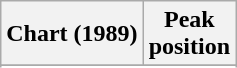<table class="wikitable sortable">
<tr>
<th align="left">Chart (1989)</th>
<th align="center">Peak<br>position</th>
</tr>
<tr>
</tr>
<tr>
</tr>
</table>
